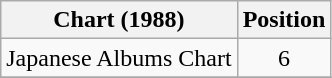<table class="wikitable" style="text-align:center;">
<tr>
<th>Chart (1988)</th>
<th>Position</th>
</tr>
<tr>
<td align="left">Japanese Albums Chart</td>
<td>6</td>
</tr>
<tr>
</tr>
</table>
